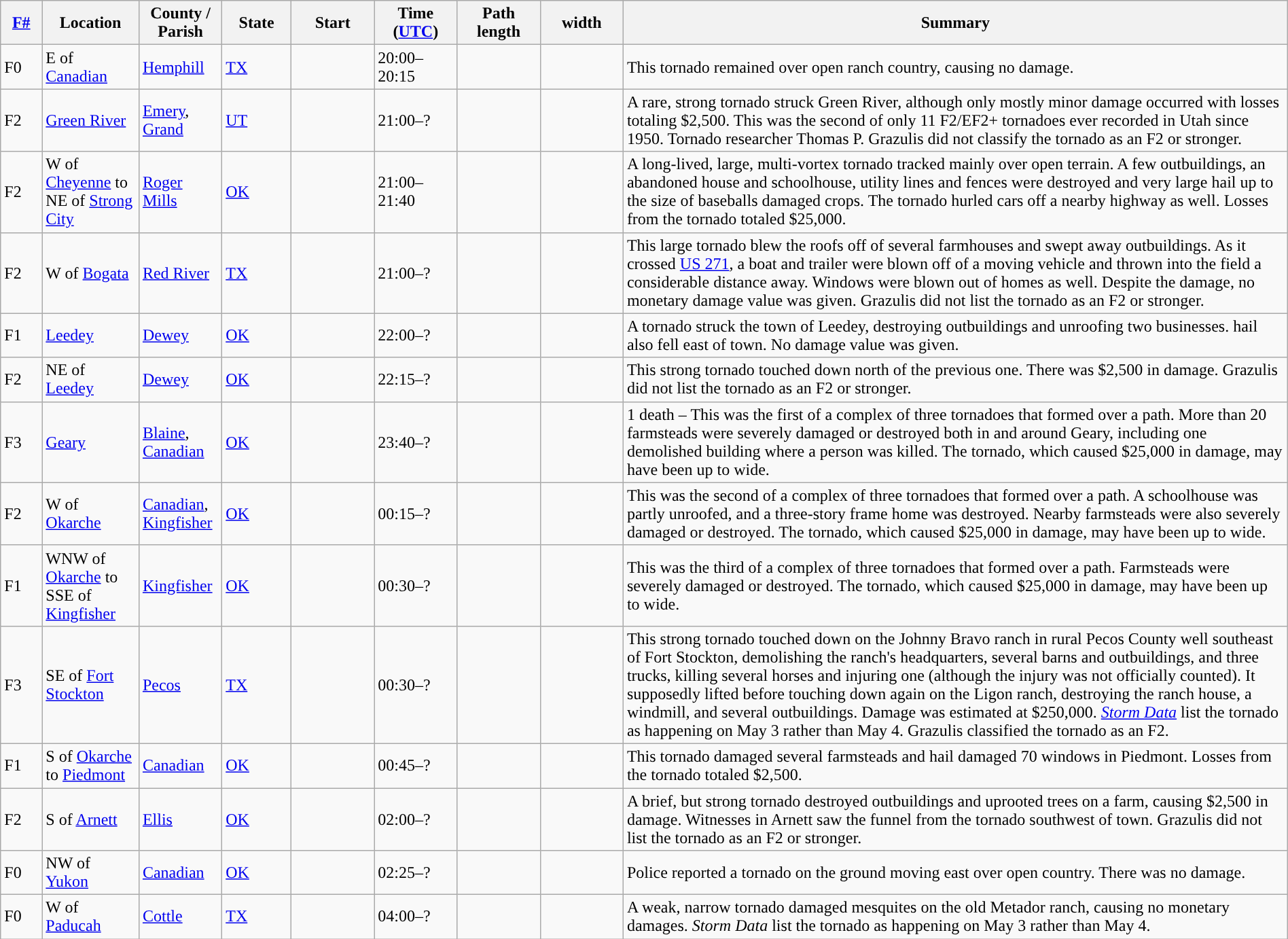<table class="wikitable sortable" style="width:100%;">
<tr>
<th scope="col"  style="width:3%; text-align:center;"><a href='#'>F#</a></th>
<th scope="col"  style="width:7%; text-align:center;" class="unsortable">Location</th>
<th scope="col"  style="width:6%; text-align:center;" class="unsortable">County / Parish</th>
<th scope="col"  style="width:5%; text-align:center;">State</th>
<th scope="col"  style="width:6%; text-align:center;">Start<br></th>
<th scope="col"  style="width:6%; text-align:center;">Time (<a href='#'>UTC</a>)</th>
<th scope="col"  style="width:6%; text-align:center;">Path length</th>
<th scope="col"  style="width:6%; text-align:center;"> width</th>
<th scope="col" class="unsortable" style="width:48%; text-align:center;">Summary</th>
</tr>
<tr>
<td>F0</td>
<td>E of <a href='#'>Canadian</a></td>
<td><a href='#'>Hemphill</a></td>
<td><a href='#'>TX</a></td>
<td></td>
<td>20:00–20:15</td>
<td></td>
<td></td>
<td>This tornado remained over open ranch country, causing no damage.</td>
</tr>
<tr>
<td>F2</td>
<td><a href='#'>Green River</a></td>
<td><a href='#'>Emery</a>, <a href='#'>Grand</a></td>
<td><a href='#'>UT</a></td>
<td></td>
<td>21:00–?</td>
<td></td>
<td></td>
<td>A rare, strong tornado struck Green River, although only mostly minor damage occurred with losses totaling $2,500. This was the second of only 11 F2/EF2+ tornadoes ever recorded in Utah since 1950. Tornado researcher Thomas P. Grazulis did not classify the tornado as an F2 or stronger.</td>
</tr>
<tr>
<td>F2</td>
<td>W of <a href='#'>Cheyenne</a> to NE of <a href='#'>Strong City</a></td>
<td><a href='#'>Roger Mills</a></td>
<td><a href='#'>OK</a></td>
<td></td>
<td>21:00–21:40</td>
<td></td>
<td></td>
<td>A long-lived, large, multi-vortex tornado tracked mainly over open terrain. A few outbuildings, an abandoned house and schoolhouse, utility lines and fences were destroyed and very large hail up to the size of baseballs damaged crops. The tornado hurled cars off a nearby highway as well. Losses from the tornado totaled $25,000.</td>
</tr>
<tr>
<td>F2</td>
<td>W of <a href='#'>Bogata</a></td>
<td><a href='#'>Red River</a></td>
<td><a href='#'>TX</a></td>
<td></td>
<td>21:00–?</td>
<td></td>
<td></td>
<td>This large tornado blew the roofs off of several farmhouses and swept away outbuildings. As it crossed <a href='#'>US 271</a>, a boat and trailer were blown off of a moving vehicle and thrown into the field a considerable distance away. Windows were blown out of homes as well. Despite the damage, no monetary damage value was given. Grazulis did not list the tornado as an F2 or stronger.</td>
</tr>
<tr>
<td>F1</td>
<td><a href='#'>Leedey</a></td>
<td><a href='#'>Dewey</a></td>
<td><a href='#'>OK</a></td>
<td></td>
<td>22:00–?</td>
<td></td>
<td></td>
<td>A tornado struck the town of Leedey, destroying outbuildings and unroofing two businesses.  hail also fell east of town. No damage value was given.</td>
</tr>
<tr>
<td>F2</td>
<td>NE of <a href='#'>Leedey</a></td>
<td><a href='#'>Dewey</a></td>
<td><a href='#'>OK</a></td>
<td></td>
<td>22:15–?</td>
<td></td>
<td></td>
<td>This strong tornado touched down north of the previous one. There was $2,500 in damage. Grazulis did not list the tornado as an F2 or stronger.</td>
</tr>
<tr>
<td>F3</td>
<td><a href='#'>Geary</a></td>
<td><a href='#'>Blaine</a>, <a href='#'>Canadian</a></td>
<td><a href='#'>OK</a></td>
<td></td>
<td>23:40–?</td>
<td></td>
<td></td>
<td>1 death – This was the first of a complex of three tornadoes that formed over a  path. More than 20 farmsteads were severely damaged or destroyed both in and around Geary, including one demolished building where a person was killed. The tornado, which caused $25,000 in damage, may have been up to  wide.</td>
</tr>
<tr>
<td>F2</td>
<td>W of <a href='#'>Okarche</a></td>
<td><a href='#'>Canadian</a>, <a href='#'>Kingfisher</a></td>
<td><a href='#'>OK</a></td>
<td></td>
<td>00:15–?</td>
<td></td>
<td></td>
<td>This was the second of a complex of three tornadoes that formed over a  path. A schoolhouse was partly unroofed, and a three-story frame home was destroyed. Nearby farmsteads were also severely damaged or destroyed. The tornado, which caused $25,000 in damage, may have been up to  wide.</td>
</tr>
<tr>
<td>F1</td>
<td>WNW of <a href='#'>Okarche</a> to SSE of <a href='#'>Kingfisher</a></td>
<td><a href='#'>Kingfisher</a></td>
<td><a href='#'>OK</a></td>
<td></td>
<td>00:30–?</td>
<td></td>
<td></td>
<td>This was the third of a complex of three tornadoes that formed over a  path. Farmsteads were severely damaged or destroyed. The tornado, which caused $25,000 in damage, may have been up to  wide.</td>
</tr>
<tr>
<td>F3</td>
<td>SE of <a href='#'>Fort Stockton</a></td>
<td><a href='#'>Pecos</a></td>
<td><a href='#'>TX</a></td>
<td></td>
<td>00:30–?</td>
<td></td>
<td></td>
<td>This strong tornado touched down on the Johnny Bravo ranch in rural Pecos County well southeast of Fort Stockton, demolishing the ranch's headquarters, several barns and outbuildings, and three trucks, killing several horses and injuring one (although the injury was not officially counted). It supposedly lifted before touching down again on the Ligon ranch, destroying the ranch house, a windmill, and several outbuildings. Damage was estimated at $250,000. <em><a href='#'>Storm Data</a></em> list the tornado as happening on May 3 rather than May 4. Grazulis classified the tornado as an F2.</td>
</tr>
<tr>
<td>F1</td>
<td>S of <a href='#'>Okarche</a> to <a href='#'>Piedmont</a></td>
<td><a href='#'>Canadian</a></td>
<td><a href='#'>OK</a></td>
<td></td>
<td>00:45–?</td>
<td></td>
<td></td>
<td>This tornado damaged several farmsteads and  hail damaged 70 windows in Piedmont. Losses from the tornado totaled $2,500.</td>
</tr>
<tr>
<td>F2</td>
<td>S of <a href='#'>Arnett</a></td>
<td><a href='#'>Ellis</a></td>
<td><a href='#'>OK</a></td>
<td></td>
<td>02:00–?</td>
<td></td>
<td></td>
<td>A brief, but strong tornado destroyed outbuildings and uprooted trees on a farm, causing $2,500 in damage. Witnesses in Arnett saw the funnel from the tornado southwest of town. Grazulis did not list the tornado as an F2 or stronger.</td>
</tr>
<tr>
<td>F0</td>
<td>NW of <a href='#'>Yukon</a></td>
<td><a href='#'>Canadian</a></td>
<td><a href='#'>OK</a></td>
<td></td>
<td>02:25–?</td>
<td></td>
<td></td>
<td>Police reported a tornado on the ground moving east over open country. There was no damage.</td>
</tr>
<tr>
<td>F0</td>
<td>W of <a href='#'>Paducah</a></td>
<td><a href='#'>Cottle</a></td>
<td><a href='#'>TX</a></td>
<td></td>
<td>04:00–?</td>
<td></td>
<td></td>
<td>A weak, narrow tornado damaged mesquites on the old Metador ranch, causing no monetary damages. <em>Storm Data</em> list the tornado as happening on May 3 rather than May 4.</td>
</tr>
</table>
